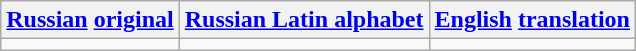<table class="wikitable" style="white-space: nowrap; vertical-align: top;">
<tr>
<th><a href='#'>Russian</a> <a href='#'>original</a></th>
<th><a href='#'>Russian Latin alphabet</a></th>
<th><a href='#'>English</a> <a href='#'>translation</a></th>
</tr>
<tr style="white-space:nowrap;text-align:center;vertical-align:top;">
<td></td>
<td></td>
<td></td>
</tr>
</table>
